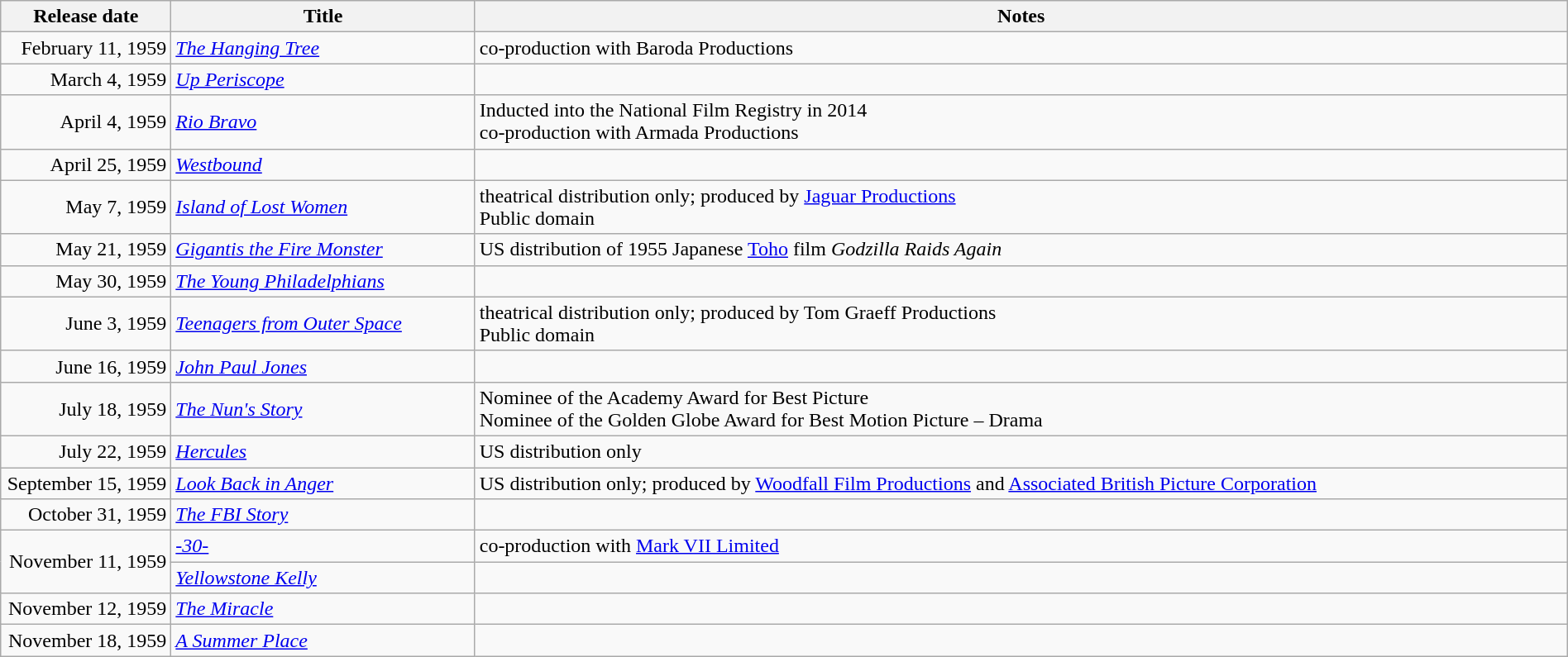<table class="wikitable sortable" style="width:100%;">
<tr>
<th scope="col" style="width:130px;">Release date</th>
<th>Title</th>
<th>Notes</th>
</tr>
<tr>
<td style="text-align:right;">February 11, 1959</td>
<td><em><a href='#'>The Hanging Tree</a></em></td>
<td>co-production with Baroda Productions</td>
</tr>
<tr>
<td style="text-align:right;">March 4, 1959</td>
<td><em><a href='#'>Up Periscope</a></em></td>
<td></td>
</tr>
<tr>
<td style="text-align:right;">April 4, 1959</td>
<td><em><a href='#'>Rio Bravo</a></em></td>
<td>Inducted into the National Film Registry in 2014<br>co-production with Armada Productions</td>
</tr>
<tr>
<td style="text-align:right;">April 25, 1959</td>
<td><em><a href='#'>Westbound</a></em></td>
<td></td>
</tr>
<tr>
<td style="text-align:right;">May 7, 1959</td>
<td><em><a href='#'>Island of Lost Women</a></em></td>
<td>theatrical distribution only; produced by <a href='#'>Jaguar Productions</a><br>Public domain</td>
</tr>
<tr>
<td style="text-align:right;">May 21, 1959</td>
<td><em><a href='#'>Gigantis the Fire Monster</a></em></td>
<td>US distribution of 1955 Japanese <a href='#'>Toho</a> film <em>Godzilla Raids Again</em></td>
</tr>
<tr>
<td style="text-align:right;">May 30, 1959</td>
<td><em><a href='#'>The Young Philadelphians</a></em></td>
<td></td>
</tr>
<tr>
<td style="text-align:right;">June 3, 1959</td>
<td><em><a href='#'>Teenagers from Outer Space</a></em></td>
<td>theatrical distribution only; produced by Tom Graeff Productions<br>Public domain</td>
</tr>
<tr>
<td style="text-align:right;">June 16, 1959</td>
<td><em><a href='#'>John Paul Jones</a></em></td>
<td></td>
</tr>
<tr>
<td style="text-align:right;">July 18, 1959</td>
<td><em><a href='#'>The Nun's Story</a></em></td>
<td>Nominee of the Academy Award for Best Picture<br>Nominee of the Golden Globe Award for Best Motion Picture – Drama</td>
</tr>
<tr>
<td style="text-align:right;">July 22, 1959</td>
<td><em><a href='#'>Hercules</a></em></td>
<td>US distribution only</td>
</tr>
<tr>
<td style="text-align:right;">September 15, 1959</td>
<td><em><a href='#'>Look Back in Anger</a></em></td>
<td>US distribution only; produced by <a href='#'>Woodfall Film Productions</a> and <a href='#'>Associated British Picture Corporation</a></td>
</tr>
<tr>
<td style="text-align:right;">October 31, 1959</td>
<td><em><a href='#'>The FBI Story</a></em></td>
<td></td>
</tr>
<tr>
<td style="text-align:right;" rowspan="2">November 11, 1959</td>
<td><em><a href='#'>-30-</a></em></td>
<td>co-production with <a href='#'>Mark VII Limited</a></td>
</tr>
<tr>
<td><em><a href='#'>Yellowstone Kelly</a></em></td>
<td></td>
</tr>
<tr>
<td style="text-align:right;">November 12, 1959</td>
<td><em><a href='#'>The Miracle</a></em></td>
<td></td>
</tr>
<tr>
<td style="text-align:right;">November 18, 1959</td>
<td><em><a href='#'>A Summer Place</a></em></td>
<td></td>
</tr>
</table>
